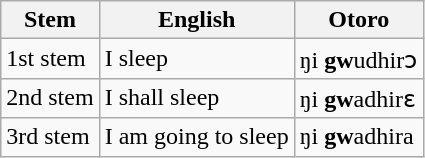<table class="wikitable">
<tr>
<th>Stem</th>
<th>English</th>
<th>Otoro</th>
</tr>
<tr>
<td>1st stem</td>
<td>I sleep</td>
<td>ŋi <strong>gw</strong>udhirɔ</td>
</tr>
<tr>
<td>2nd stem</td>
<td>I shall sleep</td>
<td>ŋi <strong>gw</strong>adhirɛ</td>
</tr>
<tr>
<td>3rd stem</td>
<td>I am going to sleep</td>
<td>ŋi <strong>gw</strong>adhira</td>
</tr>
</table>
